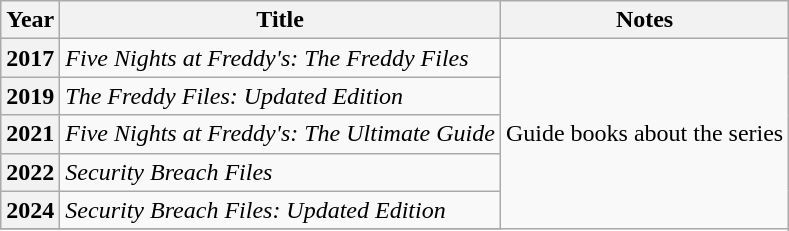<table class="wikitable sortable">
<tr>
<th scope="row">Year</th>
<th scope="row">Title</th>
<th scope="row">Notes</th>
</tr>
<tr>
<th scope="row">2017</th>
<td><em>Five Nights at Freddy's: The Freddy Files</em></td>
<td rowspan=6>Guide books about the series</td>
</tr>
<tr>
<th scope="row">2019</th>
<td><em>The Freddy Files: Updated Edition</em></td>
</tr>
<tr>
<th scope="row">2021</th>
<td><em>Five Nights at Freddy's: The Ultimate Guide</em></td>
</tr>
<tr>
<th scope="row">2022</th>
<td><em>Security Breach Files</em></td>
</tr>
<tr>
<th scope="row">2024</th>
<td><em>Security Breach Files: Updated Edition</em></td>
</tr>
<tr>
</tr>
</table>
